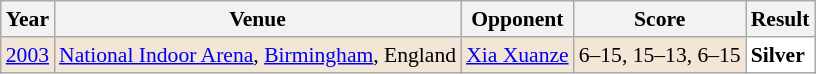<table class="sortable wikitable" style="font-size: 90%;">
<tr>
<th>Year</th>
<th>Venue</th>
<th>Opponent</th>
<th>Score</th>
<th>Result</th>
</tr>
<tr style="background:#F3E6D7">
<td align="center"><a href='#'>2003</a></td>
<td align="left"><a href='#'>National Indoor Arena</a>, <a href='#'>Birmingham</a>, England</td>
<td align="left"> <a href='#'>Xia Xuanze</a></td>
<td align="left">6–15, 15–13, 6–15</td>
<td style="text-align:left; background:white"> <strong>Silver</strong></td>
</tr>
</table>
